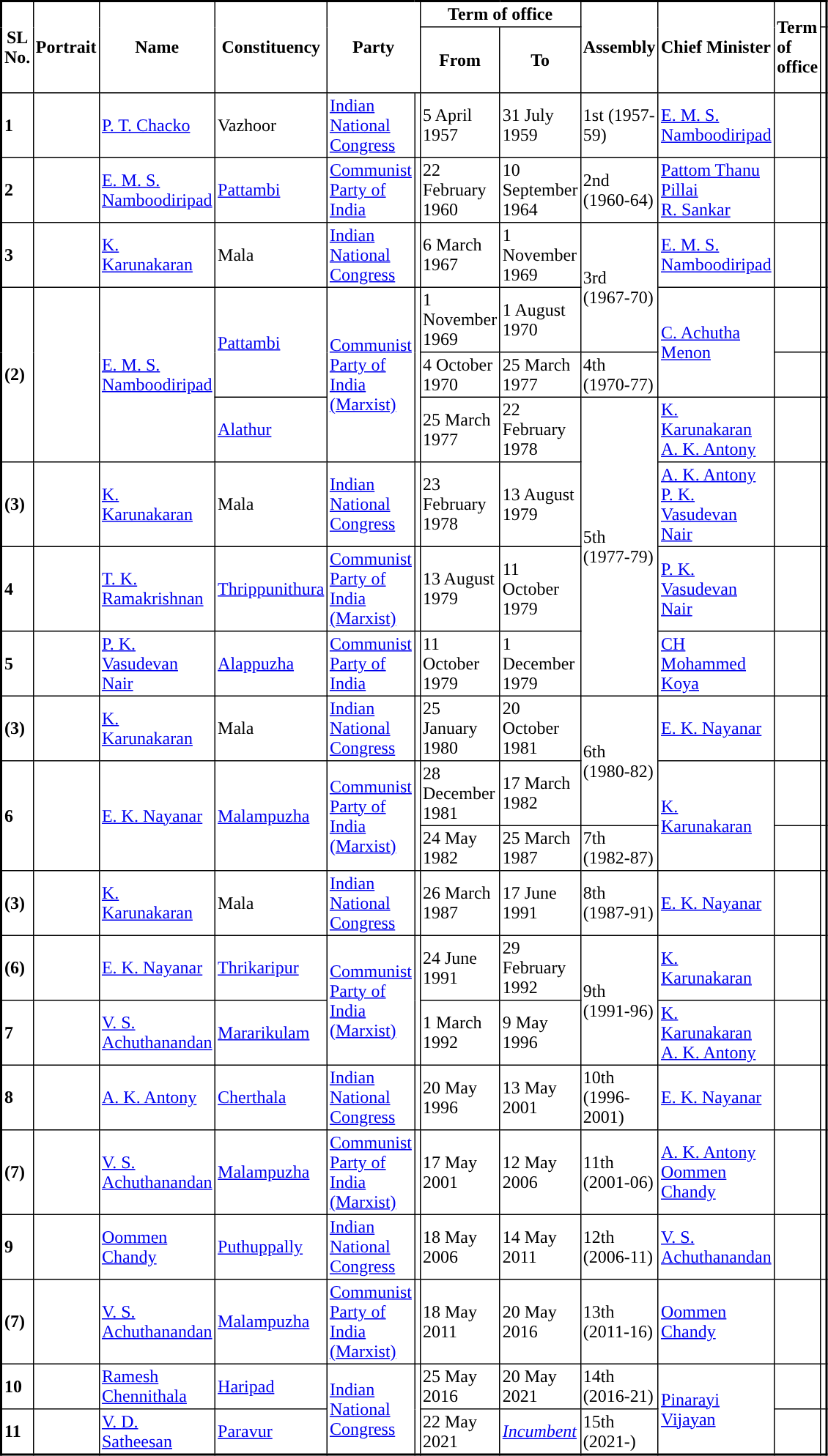<table class="sortable" width="50%" cellpadding="2" cellspacing="0" border="1" style="border-collapse: collapse; border: 2px #000000 solid; font-size: x-big; ">
<tr>
<th rowspan=2>SL No.</th>
<th rowspan="2">Portrait</th>
<th rowspan="2">Name</th>
<th rowspan="2">Constituency</th>
<th rowspan=2 colspan=2>Party</th>
<th colspan=2>Term of office</th>
<th rowspan="2">Assembly</th>
<td rowspan="2"><strong>Chief Minister</strong></td>
<td rowspan="2"><strong>Term of office</strong></td>
<td></td>
</tr>
<tr style="height: 60px;">
<th style=>From</th>
<th style=>To</th>
<th></th>
</tr>
<tr>
<td><strong>1</strong></td>
<td></td>
<td><a href='#'>P. T. Chacko</a></td>
<td>Vazhoor</td>
<td><a href='#'>Indian National Congress</a></td>
<td width="4px" style="background-color: "></td>
<td>5 April 1957</td>
<td>31 July 1959</td>
<td>1st (1957-59)</td>
<td><a href='#'>E. M. S. Namboodiripad</a></td>
<td></td>
<td></td>
</tr>
<tr>
<td><strong>2</strong></td>
<td></td>
<td><a href='#'>E. M. S. Namboodiripad</a></td>
<td><a href='#'>Pattambi</a></td>
<td><a href='#'>Communist Party of India</a></td>
<td width="4px" style="background-color: "></td>
<td>22 February 1960</td>
<td>10 September 1964</td>
<td>2nd (1960-64)</td>
<td><a href='#'>Pattom Thanu Pillai</a><br><a href='#'>R. Sankar</a></td>
<td></td>
<td></td>
</tr>
<tr>
<td><strong>3</strong></td>
<td></td>
<td><a href='#'>K. Karunakaran</a></td>
<td>Mala</td>
<td><a href='#'>Indian National Congress</a></td>
<td width="4px" style="background-color: "></td>
<td>6 March 1967</td>
<td>1 November 1969</td>
<td rowspan="2">3rd (1967-70)</td>
<td><a href='#'>E. M. S. Namboodiripad</a></td>
<td></td>
<td></td>
</tr>
<tr>
<td rowspan="3"><strong>(2)</strong></td>
<td rowspan="3"></td>
<td rowspan="3"><a href='#'>E. M. S. Namboodiripad</a></td>
<td rowspan="2"><a href='#'>Pattambi</a></td>
<td rowspan="3"><a href='#'>Communist Party of India (Marxist)</a></td>
<td rowspan="3" width="4px" style="background-color: "></td>
<td>1 November 1969</td>
<td>1 August 1970</td>
<td rowspan="2"><a href='#'>C. Achutha Menon</a></td>
<td></td>
<td></td>
</tr>
<tr>
<td>4 October 1970</td>
<td>25 March 1977</td>
<td>4th (1970-77)</td>
<td></td>
<td></td>
</tr>
<tr>
<td><a href='#'>Alathur</a></td>
<td>25 March 1977</td>
<td>22 February 1978</td>
<td rowspan="4">5th (1977-79)</td>
<td><a href='#'>K. Karunakaran</a><br><a href='#'>A. K. Antony</a></td>
<td></td>
<td></td>
</tr>
<tr>
<td><strong>(3)</strong></td>
<td></td>
<td><a href='#'>K. Karunakaran</a></td>
<td>Mala</td>
<td><a href='#'>Indian National Congress</a></td>
<td width="4px" style="background-color: "></td>
<td>23 February 1978</td>
<td>13 August 1979</td>
<td><a href='#'>A. K. Antony</a><br><a href='#'>P. K. Vasudevan Nair</a></td>
<td></td>
<td></td>
</tr>
<tr>
<td><strong>4</strong></td>
<td></td>
<td><a href='#'>T. K. Ramakrishnan</a></td>
<td><a href='#'>Thrippunithura</a></td>
<td><a href='#'>Communist Party of India (Marxist)</a></td>
<td width="4px" style="background-color: "></td>
<td>13 August 1979</td>
<td>11 October 1979</td>
<td><a href='#'>P. K. Vasudevan Nair</a></td>
<td></td>
<td></td>
</tr>
<tr>
<td><strong>5</strong></td>
<td></td>
<td><a href='#'>P. K. Vasudevan Nair</a></td>
<td><a href='#'>Alappuzha</a></td>
<td><a href='#'>Communist Party of India</a></td>
<td width="4px" style="background-color: "></td>
<td>11 October 1979</td>
<td>1 December 1979</td>
<td><a href='#'>CH Mohammed Koya</a></td>
<td></td>
<td></td>
</tr>
<tr>
<td><strong>(3)</strong></td>
<td></td>
<td><a href='#'>K. Karunakaran</a></td>
<td>Mala</td>
<td><a href='#'>Indian National Congress</a></td>
<td width="4px" style="background-color: "></td>
<td>25 January 1980</td>
<td>20 October 1981</td>
<td rowspan="2">6th (1980-82)</td>
<td><a href='#'>E. K. Nayanar</a></td>
<td></td>
<td></td>
</tr>
<tr>
<td rowspan="2"><strong>6</strong></td>
<td rowspan="2"></td>
<td rowspan="2"><a href='#'>E. K. Nayanar</a></td>
<td rowspan="2"><a href='#'>Malampuzha</a></td>
<td rowspan="2"><a href='#'>Communist Party of India (Marxist)</a></td>
<td rowspan="2" width="4px" style="background-color: "></td>
<td>28 December 1981</td>
<td>17 March 1982</td>
<td rowspan="2"><a href='#'>K. Karunakaran</a></td>
<td></td>
<td></td>
</tr>
<tr>
<td>24 May 1982</td>
<td>25 March 1987</td>
<td>7th (1982-87)</td>
<td></td>
<td></td>
</tr>
<tr>
<td><strong>(3)</strong></td>
<td></td>
<td><a href='#'>K. Karunakaran</a></td>
<td>Mala</td>
<td><a href='#'>Indian National Congress</a></td>
<td width="4px" style="background-color: "></td>
<td>26 March 1987</td>
<td>17 June 1991</td>
<td>8th (1987-91)</td>
<td><a href='#'>E. K. Nayanar</a></td>
<td></td>
<td></td>
</tr>
<tr>
<td><strong>(6)</strong></td>
<td></td>
<td><a href='#'>E. K. Nayanar</a></td>
<td><a href='#'>Thrikaripur</a></td>
<td rowspan="2"><a href='#'>Communist Party of India (Marxist)</a></td>
<td rowspan="2" width="4px" style="background-color: "></td>
<td>24 June 1991</td>
<td>29 February 1992</td>
<td rowspan="2">9th (1991-96)</td>
<td><a href='#'>K. Karunakaran</a></td>
<td></td>
<td></td>
</tr>
<tr>
<td><strong>7</strong></td>
<td></td>
<td><a href='#'>V. S. Achuthanandan</a></td>
<td><a href='#'>Mararikulam</a></td>
<td>1 March 1992</td>
<td>9 May 1996</td>
<td><a href='#'>K. Karunakaran</a><br><a href='#'>A. K. Antony</a></td>
<td></td>
<td></td>
</tr>
<tr>
<td><strong>8</strong></td>
<td></td>
<td><a href='#'>A. K. Antony</a></td>
<td><a href='#'>Cherthala</a></td>
<td><a href='#'>Indian National Congress</a></td>
<td width="4px" style="background-color: "></td>
<td>20 May 1996</td>
<td>13 May 2001</td>
<td>10th (1996-2001)</td>
<td><a href='#'>E. K. Nayanar</a></td>
<td></td>
<td></td>
</tr>
<tr>
<td><strong>(7)</strong></td>
<td></td>
<td><a href='#'>V. S. Achuthanandan</a></td>
<td><a href='#'>Malampuzha</a></td>
<td><a href='#'>Communist Party of India (Marxist)</a></td>
<td width="4px" style="background-color: "></td>
<td>17 May 2001</td>
<td>12 May 2006</td>
<td>11th (2001-06)</td>
<td><a href='#'>A. K. Antony</a><br><a href='#'>Oommen Chandy</a></td>
<td></td>
<td></td>
</tr>
<tr>
<td><strong>9</strong></td>
<td></td>
<td><a href='#'>Oommen Chandy</a></td>
<td><a href='#'>Puthuppally</a></td>
<td><a href='#'>Indian National Congress</a></td>
<td width="4px" style="background-color: "></td>
<td>18 May 2006</td>
<td>14 May 2011</td>
<td>12th (2006-11)</td>
<td><a href='#'>V. S. Achuthanandan</a></td>
<td></td>
<td></td>
</tr>
<tr>
<td><strong>(7)</strong></td>
<td></td>
<td><a href='#'>V. S. Achuthanandan</a></td>
<td><a href='#'>Malampuzha</a></td>
<td><a href='#'>Communist Party of India (Marxist)</a></td>
<td width="4px" style="background-color: "></td>
<td>18 May 2011</td>
<td>20 May 2016</td>
<td>13th (2011-16)</td>
<td><a href='#'>Oommen Chandy</a></td>
<td></td>
<td></td>
</tr>
<tr>
<td><strong>10</strong></td>
<td></td>
<td><a href='#'>Ramesh Chennithala</a></td>
<td><a href='#'>Haripad</a></td>
<td rowspan="2"><a href='#'>Indian National Congress</a></td>
<td rowspan="2" width="4px" style="background-color: "></td>
<td>25 May 2016</td>
<td>20 May 2021</td>
<td>14th (2016-21)</td>
<td rowspan="2"><a href='#'>Pinarayi Vijayan</a></td>
<td></td>
<td></td>
</tr>
<tr>
<td><strong>11</strong></td>
<td></td>
<td><a href='#'>V. D. Satheesan</a></td>
<td><a href='#'>Paravur</a></td>
<td>22 May 2021</td>
<td><em><a href='#'>Incumbent</a></em></td>
<td>15th (2021-)</td>
<td> </td>
<td></td>
</tr>
</table>
